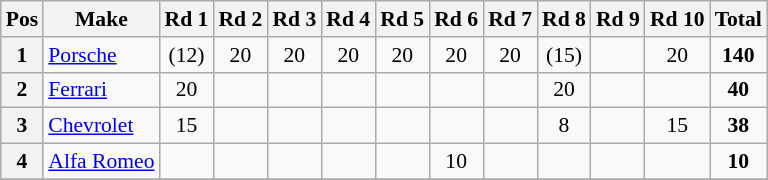<table class="wikitable" style="font-size: 90%;">
<tr>
<th>Pos</th>
<th>Make </th>
<th>Rd 1</th>
<th>Rd 2</th>
<th>Rd 3</th>
<th>Rd 4</th>
<th>Rd 5</th>
<th>Rd 6</th>
<th>Rd 7</th>
<th>Rd 8</th>
<th>Rd 9</th>
<th>Rd 10</th>
<th>Total </th>
</tr>
<tr>
<th>1</th>
<td> <a href='#'>Porsche</a></td>
<td align=center>(12)</td>
<td align=center>20</td>
<td align=center>20</td>
<td align=center>20</td>
<td align=center>20</td>
<td align=center>20</td>
<td align=center>20</td>
<td align=center>(15)</td>
<td></td>
<td align=center>20</td>
<td align=center><strong>140</strong></td>
</tr>
<tr>
<th>2</th>
<td> <a href='#'>Ferrari</a></td>
<td align=center>20</td>
<td></td>
<td></td>
<td></td>
<td></td>
<td></td>
<td></td>
<td align=center>20</td>
<td></td>
<td></td>
<td align=center><strong>40</strong></td>
</tr>
<tr>
<th>3</th>
<td> <a href='#'>Chevrolet</a></td>
<td align=center>15</td>
<td></td>
<td></td>
<td></td>
<td></td>
<td></td>
<td></td>
<td align=center>8</td>
<td></td>
<td align=center>15</td>
<td align=center><strong>38</strong></td>
</tr>
<tr>
<th>4</th>
<td> <a href='#'>Alfa Romeo</a></td>
<td></td>
<td></td>
<td></td>
<td></td>
<td></td>
<td align=center>10</td>
<td></td>
<td></td>
<td></td>
<td></td>
<td align=center><strong>10</strong></td>
</tr>
<tr>
</tr>
</table>
